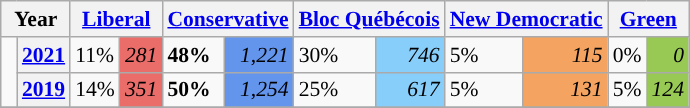<table class="wikitable" style="width:400; font-size:90%; margin-left:1em;">
<tr>
<th colspan="2" scope="col">Year</th>
<th colspan="2" scope="col"><a href='#'>Liberal</a></th>
<th colspan="2" scope="col"><a href='#'>Conservative</a></th>
<th colspan="2" scope="col"><a href='#'>Bloc Québécois</a></th>
<th colspan="2" scope="col"><a href='#'>New Democratic</a></th>
<th colspan="2" scope="col"><a href='#'>Green</a></th>
</tr>
<tr>
<td rowspan="2" style="width: 0.25em; background-color: "></td>
<th><a href='#'>2021</a></th>
<td>11%</td>
<td style="text-align:right; background:#EA6D6A;"><em>281</em></td>
<td><strong>48%</strong></td>
<td style="text-align:right; background:#6495ED;"><em>1,221</em></td>
<td>30%</td>
<td style="text-align:right; background:#87CEFA;"><em>746</em></td>
<td>5%</td>
<td style="text-align:right; background:#F4A460;"><em>115</em></td>
<td>0%</td>
<td style="text-align:right; background:#99C955;"><em>0</em></td>
</tr>
<tr>
<th><a href='#'>2019</a></th>
<td>14%</td>
<td style="text-align:right; background:#EA6D6A;"><em>351</em></td>
<td><strong>50%</strong></td>
<td style="text-align:right; background:#6495ED;"><em>1,254</em></td>
<td>25%</td>
<td style="text-align:right; background:#87CEFA;"><em>617</em></td>
<td>5%</td>
<td style="text-align:right; background:#F4A460;"><em>131</em></td>
<td>5%</td>
<td style="text-align:right; background:#99C955;"><em>124</em></td>
</tr>
<tr>
</tr>
</table>
